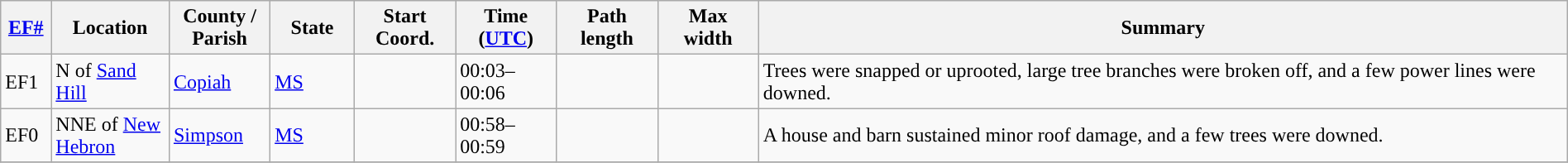<table class="wikitable sortable" style="width:100%;">
<tr>
<th scope="col"  style="width:3%; text-align:center;"><a href='#'>EF#</a></th>
<th scope="col"  style="width:7%; text-align:center;" class="unsortable">Location</th>
<th scope="col"  style="width:6%; text-align:center;" class="unsortable">County / Parish</th>
<th scope="col"  style="width:5%; text-align:center;">State</th>
<th scope="col"  style="width:6%; text-align:center;">Start Coord.</th>
<th scope="col"  style="width:6%; text-align:center;">Time (<a href='#'>UTC</a>)</th>
<th scope="col"  style="width:6%; text-align:center;">Path length</th>
<th scope="col"  style="width:6%; text-align:center;">Max width</th>
<th scope="col" class="unsortable" style="width:48%; text-align:center;">Summary</th>
</tr>
<tr>
<td>EF1</td>
<td>N of <a href='#'>Sand Hill</a></td>
<td><a href='#'>Copiah</a></td>
<td><a href='#'>MS</a></td>
<td></td>
<td>00:03–00:06</td>
<td></td>
<td></td>
<td>Trees were snapped or uprooted, large tree branches were broken off, and a few power lines were downed.</td>
</tr>
<tr>
<td>EF0</td>
<td>NNE of <a href='#'>New Hebron</a></td>
<td><a href='#'>Simpson</a></td>
<td><a href='#'>MS</a></td>
<td></td>
<td>00:58–00:59</td>
<td></td>
<td></td>
<td>A house and barn sustained minor roof damage, and a few trees were downed.</td>
</tr>
<tr>
</tr>
</table>
